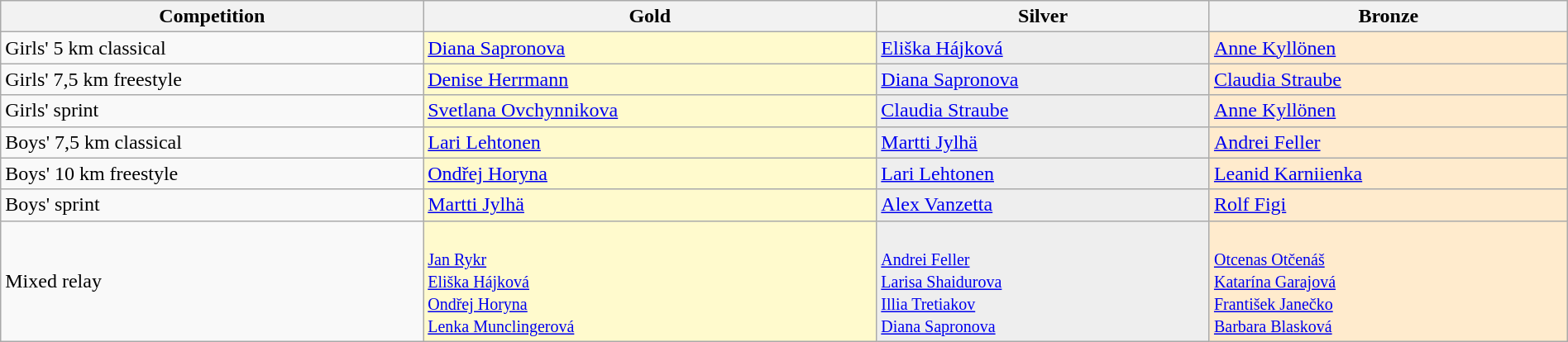<table class=wikitable width=100%>
<tr>
<th>Competition</th>
<th> Gold</th>
<th> Silver</th>
<th> Bronze</th>
</tr>
<tr>
<td>Girls' 5 km classical</td>
<td bgcolor=FFFACD> <a href='#'>Diana Sapronova</a></td>
<td bgcolor=eeeeee> <a href='#'>Eliška Hájková</a></td>
<td bgcolor=ffebcd> <a href='#'>Anne Kyllönen</a></td>
</tr>
<tr>
<td>Girls' 7,5 km freestyle</td>
<td bgcolor=FFFACD> <a href='#'>Denise Herrmann</a></td>
<td bgcolor=eeeeee> <a href='#'>Diana Sapronova</a></td>
<td bgcolor=ffebcd> <a href='#'>Claudia Straube</a></td>
</tr>
<tr>
<td>Girls' sprint</td>
<td bgcolor=FFFACD> <a href='#'>Svetlana Ovchynnikova</a></td>
<td bgcolor=eeeeee> <a href='#'>Claudia Straube</a></td>
<td bgcolor=ffebcd> <a href='#'>Anne Kyllönen</a></td>
</tr>
<tr>
<td>Boys' 7,5 km classical</td>
<td bgcolor=FFFACD> <a href='#'>Lari Lehtonen</a></td>
<td bgcolor=eeeeee> <a href='#'>Martti Jylhä</a></td>
<td bgcolor=ffebcd> <a href='#'>Andrei Feller</a></td>
</tr>
<tr>
<td>Boys' 10 km freestyle</td>
<td bgcolor=FFFACD> <a href='#'>Ondřej Horyna</a></td>
<td bgcolor=eeeeee> <a href='#'>Lari Lehtonen</a></td>
<td bgcolor=ffebcd> <a href='#'>Leanid Karniienka</a></td>
</tr>
<tr>
<td>Boys' sprint</td>
<td bgcolor=FFFACD> <a href='#'>Martti Jylhä</a></td>
<td bgcolor=eeeeee> <a href='#'>Alex Vanzetta</a></td>
<td bgcolor=ffebcd> <a href='#'>Rolf Figi</a></td>
</tr>
<tr>
<td>Mixed relay</td>
<td bgcolor=FFFACD><br><small><a href='#'>Jan Rykr</a><br><a href='#'>Eliška Hájková</a><br><a href='#'>Ondřej Horyna</a><br><a href='#'>Lenka Munclingerová</a></small></td>
<td bgcolor=eeeeee><br><small><a href='#'>Andrei Feller</a><br><a href='#'>Larisa Shaidurova</a><br><a href='#'>Illia Tretiakov</a><br><a href='#'>Diana Sapronova</a></small></td>
<td bgcolor=ffebcd><br><small><a href='#'>Otcenas Otčenáš</a><br><a href='#'>Katarína Garajová</a><br><a href='#'>František Janečko</a><br><a href='#'>Barbara Blasková</a></small></td>
</tr>
</table>
